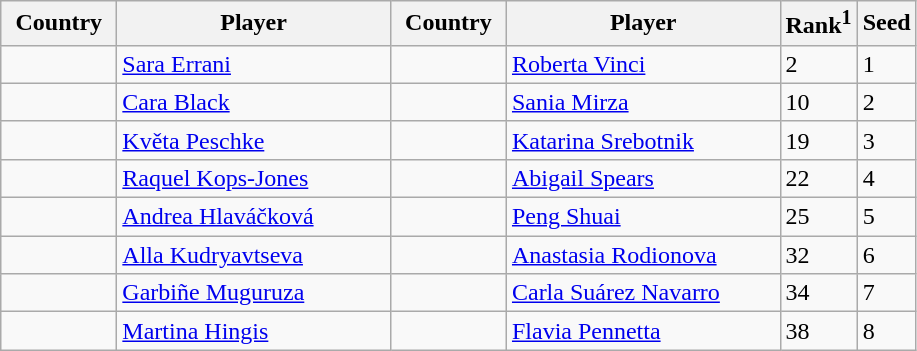<table class="sortable wikitable">
<tr>
<th width="70">Country</th>
<th width="175">Player</th>
<th width="70">Country</th>
<th width="175">Player</th>
<th>Rank<sup>1</sup></th>
<th>Seed</th>
</tr>
<tr>
<td></td>
<td><a href='#'>Sara Errani</a></td>
<td></td>
<td><a href='#'>Roberta Vinci</a></td>
<td>2</td>
<td>1</td>
</tr>
<tr>
<td></td>
<td><a href='#'>Cara Black</a></td>
<td></td>
<td><a href='#'>Sania Mirza</a></td>
<td>10</td>
<td>2</td>
</tr>
<tr>
<td></td>
<td><a href='#'>Květa Peschke</a></td>
<td></td>
<td><a href='#'>Katarina Srebotnik</a></td>
<td>19</td>
<td>3</td>
</tr>
<tr>
<td></td>
<td><a href='#'>Raquel Kops-Jones</a></td>
<td></td>
<td><a href='#'>Abigail Spears</a></td>
<td>22</td>
<td>4</td>
</tr>
<tr>
<td></td>
<td><a href='#'>Andrea Hlaváčková</a></td>
<td></td>
<td><a href='#'>Peng Shuai</a></td>
<td>25</td>
<td>5</td>
</tr>
<tr>
<td></td>
<td><a href='#'>Alla Kudryavtseva</a></td>
<td></td>
<td><a href='#'>Anastasia Rodionova</a></td>
<td>32</td>
<td>6</td>
</tr>
<tr>
<td></td>
<td><a href='#'>Garbiñe Muguruza</a></td>
<td></td>
<td><a href='#'>Carla Suárez Navarro</a></td>
<td>34</td>
<td>7</td>
</tr>
<tr>
<td></td>
<td><a href='#'>Martina Hingis</a></td>
<td></td>
<td><a href='#'>Flavia Pennetta</a></td>
<td>38</td>
<td>8</td>
</tr>
</table>
